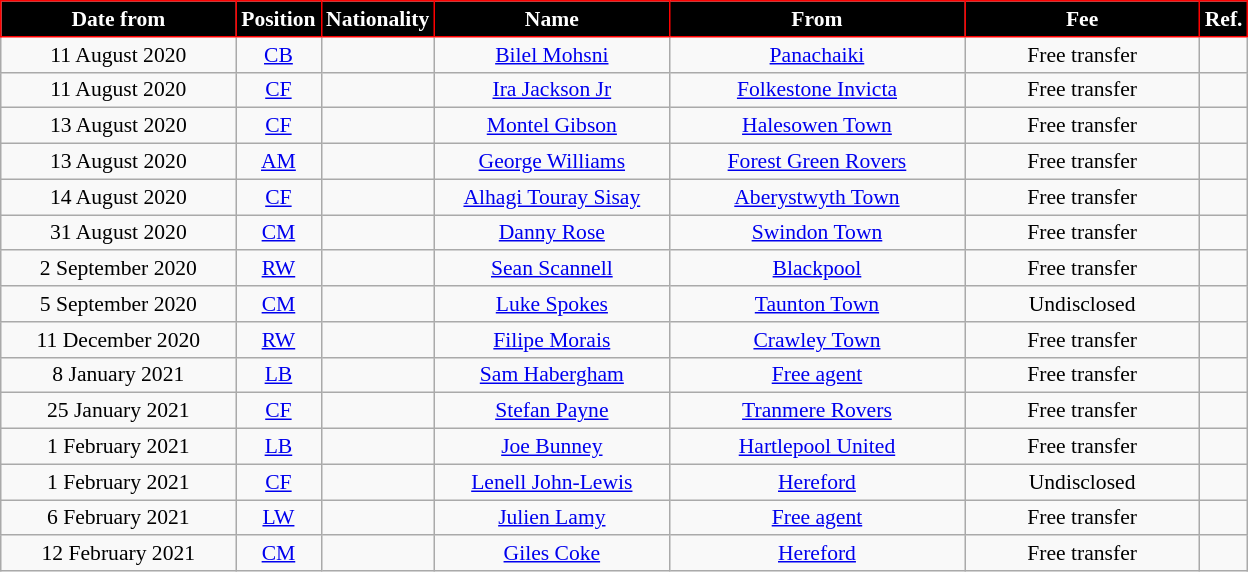<table class="wikitable"  style="text-align:center; font-size:90%; ">
<tr>
<th style="background:#000000; color:#FFFFFF; border:1px solid red; width:150px;">Date from</th>
<th style="background:#000000; color:#FFFFFF; border:1px solid red; width:50px;">Position</th>
<th style="background:#000000; color:#FFFFFF; border:1px solid red; width:50px;">Nationality</th>
<th style="background:#000000; color:#FFFFFF; border:1px solid red; width:150px;">Name</th>
<th style="background:#000000; color:#FFFFFF; border:1px solid red; width:190px;">From</th>
<th style="background:#000000; color:#FFFFFF; border:1px solid red; width:150px;">Fee</th>
<th style="background:#000000; color:#FFFFFF; border:1px solid red; width:25px;">Ref.</th>
</tr>
<tr>
<td>11 August 2020</td>
<td><a href='#'>CB</a></td>
<td></td>
<td><a href='#'>Bilel Mohsni</a></td>
<td> <a href='#'>Panachaiki</a></td>
<td>Free transfer</td>
<td></td>
</tr>
<tr>
<td>11 August 2020</td>
<td><a href='#'>CF</a></td>
<td></td>
<td><a href='#'>Ira Jackson Jr</a></td>
<td> <a href='#'>Folkestone Invicta</a></td>
<td>Free transfer</td>
<td></td>
</tr>
<tr>
<td>13 August 2020</td>
<td><a href='#'>CF</a></td>
<td></td>
<td><a href='#'>Montel Gibson</a></td>
<td> <a href='#'>Halesowen Town</a></td>
<td>Free transfer</td>
<td></td>
</tr>
<tr>
<td>13 August 2020</td>
<td><a href='#'>AM</a></td>
<td></td>
<td><a href='#'>George Williams</a></td>
<td> <a href='#'>Forest Green Rovers</a></td>
<td>Free transfer</td>
<td></td>
</tr>
<tr>
<td>14 August 2020</td>
<td><a href='#'>CF</a></td>
<td></td>
<td><a href='#'>Alhagi Touray Sisay</a></td>
<td> <a href='#'>Aberystwyth Town</a></td>
<td>Free transfer</td>
<td></td>
</tr>
<tr>
<td>31 August 2020</td>
<td><a href='#'>CM</a></td>
<td></td>
<td><a href='#'>Danny Rose</a></td>
<td> <a href='#'>Swindon Town</a></td>
<td>Free transfer</td>
<td></td>
</tr>
<tr>
<td>2 September 2020</td>
<td><a href='#'>RW</a></td>
<td></td>
<td><a href='#'>Sean Scannell</a></td>
<td> <a href='#'>Blackpool</a></td>
<td>Free transfer</td>
<td></td>
</tr>
<tr>
<td>5 September 2020</td>
<td><a href='#'>CM</a></td>
<td></td>
<td><a href='#'>Luke Spokes</a></td>
<td> <a href='#'>Taunton Town</a></td>
<td>Undisclosed</td>
<td></td>
</tr>
<tr>
<td>11 December 2020</td>
<td><a href='#'>RW</a></td>
<td></td>
<td><a href='#'>Filipe Morais</a></td>
<td> <a href='#'>Crawley Town</a></td>
<td>Free transfer</td>
<td></td>
</tr>
<tr>
<td>8 January 2021</td>
<td><a href='#'>LB</a></td>
<td></td>
<td><a href='#'>Sam Habergham</a></td>
<td> <a href='#'>Free agent</a></td>
<td>Free transfer</td>
<td></td>
</tr>
<tr>
<td>25 January 2021</td>
<td><a href='#'>CF</a></td>
<td></td>
<td><a href='#'>Stefan Payne</a></td>
<td> <a href='#'>Tranmere Rovers</a></td>
<td>Free transfer</td>
<td></td>
</tr>
<tr>
<td>1 February 2021</td>
<td><a href='#'>LB</a></td>
<td></td>
<td><a href='#'>Joe Bunney</a></td>
<td> <a href='#'>Hartlepool United</a></td>
<td>Free transfer</td>
<td></td>
</tr>
<tr>
<td>1 February 2021</td>
<td><a href='#'>CF</a></td>
<td></td>
<td><a href='#'>Lenell John-Lewis</a></td>
<td> <a href='#'>Hereford</a></td>
<td>Undisclosed</td>
<td></td>
</tr>
<tr>
<td>6 February 2021</td>
<td><a href='#'>LW</a></td>
<td></td>
<td><a href='#'>Julien Lamy</a></td>
<td> <a href='#'>Free agent</a></td>
<td>Free transfer</td>
<td></td>
</tr>
<tr>
<td>12 February 2021</td>
<td><a href='#'>CM</a></td>
<td></td>
<td><a href='#'>Giles Coke</a></td>
<td> <a href='#'>Hereford</a></td>
<td>Free transfer</td>
<td></td>
</tr>
</table>
